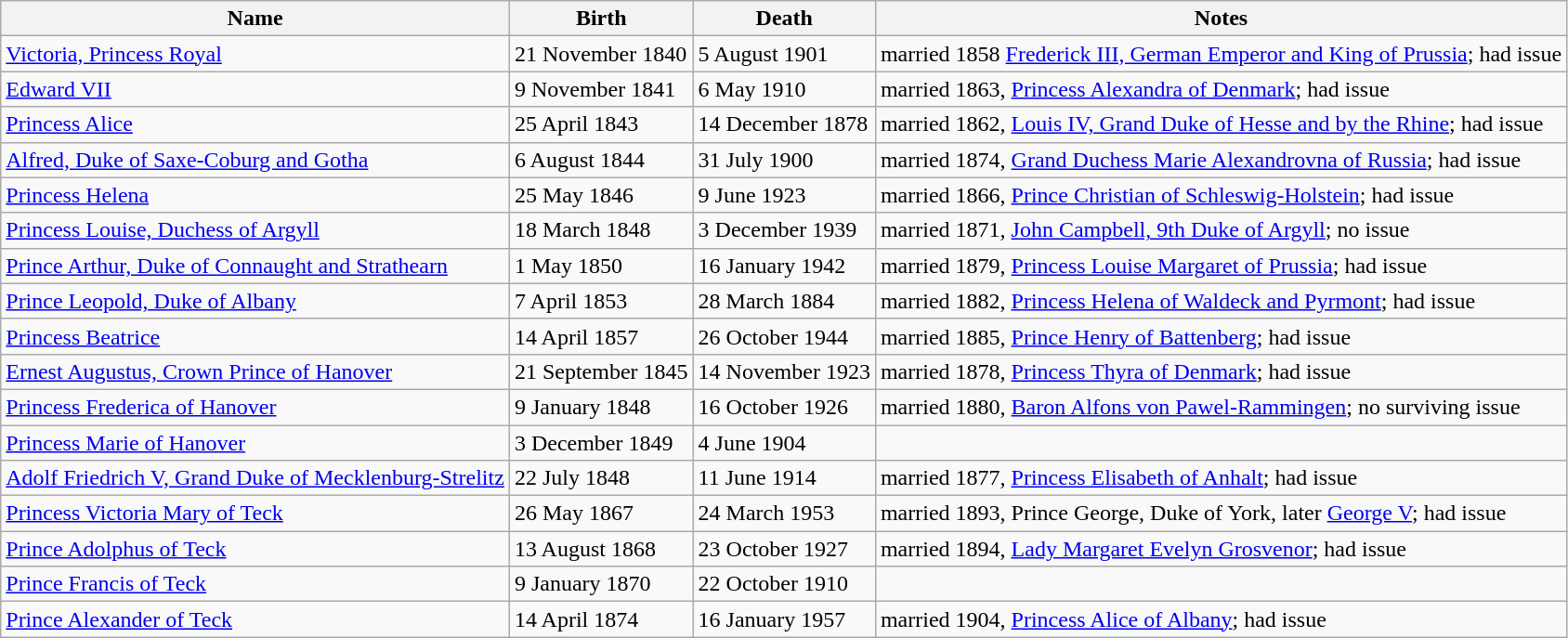<table class="wikitable">
<tr>
<th>Name</th>
<th>Birth</th>
<th>Death</th>
<th>Notes</th>
</tr>
<tr>
<td><a href='#'>Victoria, Princess Royal</a></td>
<td>21 November 1840</td>
<td>5 August 1901</td>
<td>married 1858 <a href='#'>Frederick III, German Emperor and King of Prussia</a>; had issue</td>
</tr>
<tr>
<td><a href='#'>Edward VII</a></td>
<td>9 November 1841</td>
<td>6 May 1910</td>
<td>married 1863, <a href='#'>Princess Alexandra of Denmark</a>; had issue</td>
</tr>
<tr>
<td><a href='#'>Princess Alice</a></td>
<td>25 April 1843</td>
<td>14 December 1878</td>
<td>married 1862, <a href='#'>Louis IV, Grand Duke of Hesse and by the Rhine</a>; had issue</td>
</tr>
<tr>
<td><a href='#'>Alfred, Duke of Saxe-Coburg and Gotha</a></td>
<td>6 August 1844</td>
<td>31 July 1900</td>
<td>married 1874, <a href='#'>Grand Duchess Marie Alexandrovna of Russia</a>; had issue</td>
</tr>
<tr>
<td><a href='#'>Princess Helena</a></td>
<td>25 May 1846</td>
<td>9 June 1923</td>
<td>married 1866, <a href='#'>Prince Christian of Schleswig-Holstein</a>; had issue</td>
</tr>
<tr>
<td><a href='#'>Princess Louise, Duchess of Argyll</a></td>
<td>18 March 1848</td>
<td>3 December 1939</td>
<td>married 1871, <a href='#'>John Campbell, 9th Duke of Argyll</a>; no issue</td>
</tr>
<tr>
<td><a href='#'>Prince Arthur, Duke of Connaught and Strathearn</a></td>
<td>1 May 1850</td>
<td>16 January 1942</td>
<td>married 1879, <a href='#'>Princess Louise Margaret of Prussia</a>; had issue</td>
</tr>
<tr>
<td><a href='#'>Prince Leopold, Duke of Albany</a></td>
<td>7 April 1853</td>
<td>28 March 1884</td>
<td>married 1882, <a href='#'>Princess Helena of Waldeck and Pyrmont</a>; had issue</td>
</tr>
<tr>
<td><a href='#'>Princess Beatrice</a></td>
<td>14 April 1857</td>
<td>26 October 1944</td>
<td>married 1885, <a href='#'>Prince Henry of Battenberg</a>; had issue</td>
</tr>
<tr>
<td><a href='#'>Ernest Augustus, Crown Prince of Hanover</a></td>
<td>21 September 1845</td>
<td>14 November 1923</td>
<td>married 1878, <a href='#'>Princess Thyra of Denmark</a>; had issue</td>
</tr>
<tr>
<td><a href='#'>Princess Frederica of Hanover</a></td>
<td>9 January 1848</td>
<td>16 October 1926</td>
<td>married 1880, <a href='#'>Baron Alfons von Pawel-Rammingen</a>; no surviving issue</td>
</tr>
<tr>
<td><a href='#'>Princess Marie of Hanover</a></td>
<td>3 December 1849</td>
<td>4 June 1904</td>
<td></td>
</tr>
<tr>
<td><a href='#'>Adolf Friedrich V, Grand Duke of Mecklenburg-Strelitz</a></td>
<td>22 July 1848</td>
<td>11 June 1914</td>
<td>married 1877, <a href='#'>Princess Elisabeth of Anhalt</a>; had issue</td>
</tr>
<tr>
<td><a href='#'>Princess Victoria Mary of Teck</a></td>
<td>26 May 1867</td>
<td>24 March 1953</td>
<td>married 1893, Prince George, Duke of York, later <a href='#'>George V</a>; had issue</td>
</tr>
<tr>
<td><a href='#'>Prince Adolphus of Teck</a></td>
<td>13 August 1868</td>
<td>23 October 1927</td>
<td>married 1894, <a href='#'>Lady Margaret Evelyn Grosvenor</a>; had issue</td>
</tr>
<tr>
<td><a href='#'>Prince Francis of Teck</a></td>
<td>9 January 1870</td>
<td>22 October 1910</td>
<td></td>
</tr>
<tr>
<td><a href='#'>Prince Alexander of Teck</a></td>
<td>14 April 1874</td>
<td>16 January 1957</td>
<td>married 1904, <a href='#'>Princess Alice of Albany</a>; had issue</td>
</tr>
</table>
